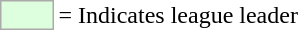<table>
<tr>
<td style="background:#DDFFDD; border:1px solid #aaa; width:2em;"></td>
<td>= Indicates league leader</td>
</tr>
</table>
